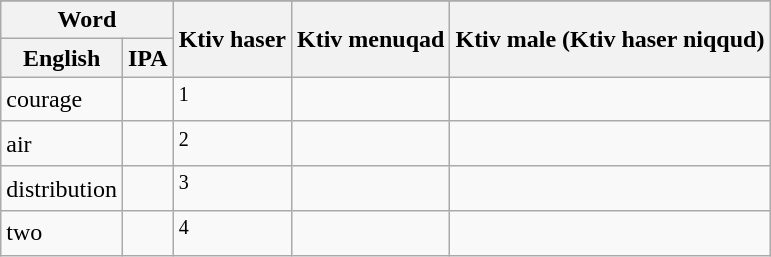<table class="wikitable">
<tr style="text-align: center;">
</tr>
<tr>
<th colspan="2">Word</th>
<th rowspan="2">Ktiv haser</th>
<th rowspan="2">Ktiv menuqad</th>
<th rowspan="2">Ktiv male (Ktiv haser niqqud)</th>
</tr>
<tr>
<th>English</th>
<th>IPA</th>
</tr>
<tr>
<td>courage</td>
<td></td>
<td> <sup>1</sup></td>
<td></td>
<td></td>
</tr>
<tr>
<td>air</td>
<td></td>
<td> <sup>2</sup></td>
<td></td>
<td></td>
</tr>
<tr>
<td>distribution</td>
<td></td>
<td> <sup>3</sup></td>
<td></td>
<td></td>
</tr>
<tr>
<td>two</td>
<td></td>
<td> <sup>4</sup></td>
<td></td>
<td></td>
</tr>
</table>
